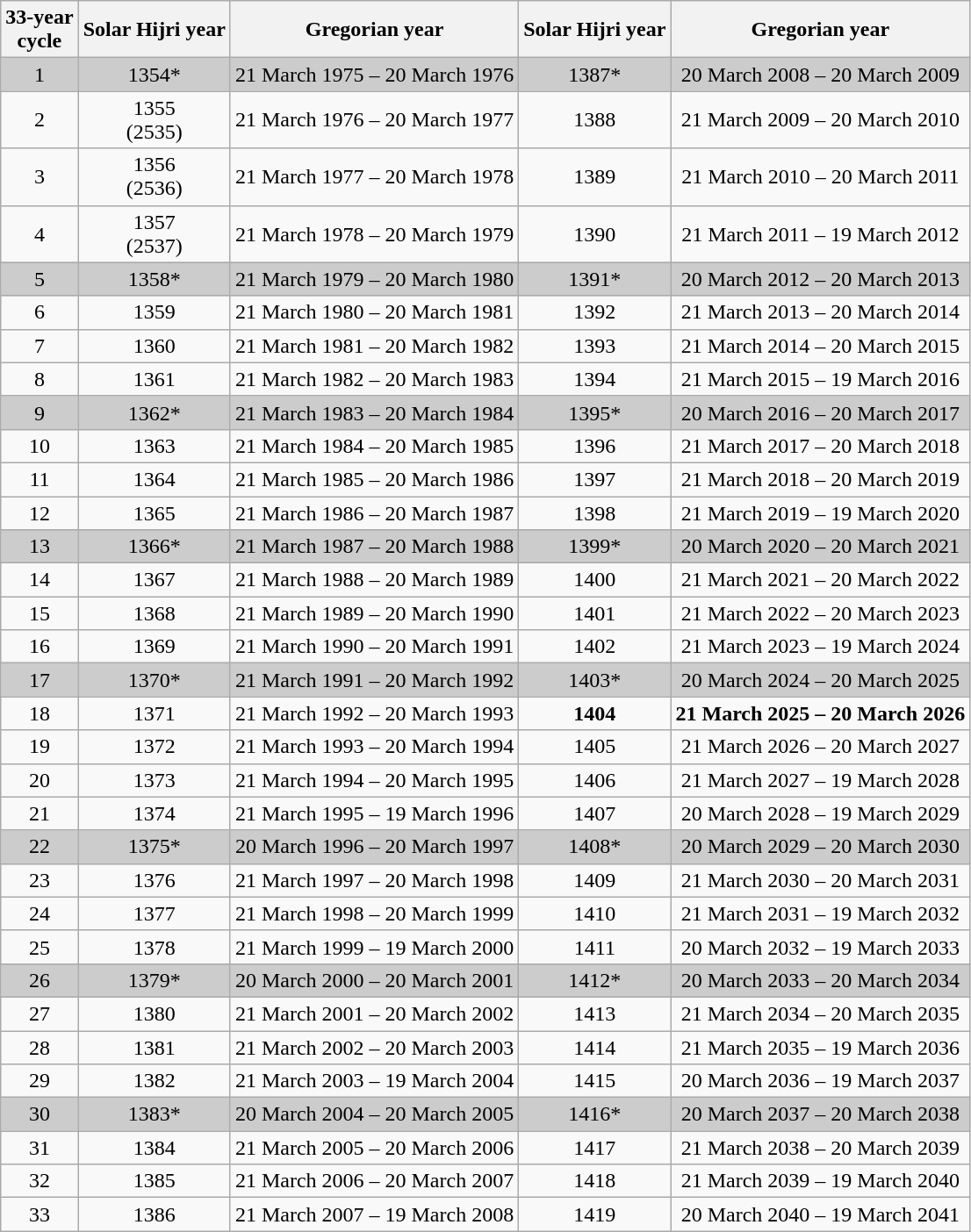<table class="wikitable">
<tr>
<th>33-year <br> cycle</th>
<th>Solar Hijri year</th>
<th>Gregorian year</th>
<th>Solar Hijri year</th>
<th>Gregorian year</th>
</tr>
<tr style="text-align:center; background:#ccc;">
<td>1</td>
<td>1354*</td>
<td>21 March 1975 – 20 March 1976</td>
<td>1387*</td>
<td>20 March 2008 – 20 March 2009</td>
</tr>
<tr style="text-align:center;">
<td>2</td>
<td>1355<br>(2535)</td>
<td>21 March 1976 – 20 March 1977</td>
<td>1388</td>
<td>21 March 2009 – 20 March 2010</td>
</tr>
<tr style="text-align:center;">
<td>3</td>
<td>1356<br>(2536)</td>
<td>21 March 1977 – 20 March 1978</td>
<td>1389</td>
<td>21 March 2010 – 20 March 2011</td>
</tr>
<tr style="text-align:center;">
<td>4</td>
<td>1357<br>(2537)</td>
<td>21 March 1978 – 20 March 1979</td>
<td>1390</td>
<td>21 March 2011 – 19 March 2012</td>
</tr>
<tr style="text-align:center; background:#ccc;">
<td>5</td>
<td>1358*</td>
<td>21 March 1979 – 20 March 1980</td>
<td>1391*</td>
<td>20 March 2012 – 20 March 2013</td>
</tr>
<tr style="text-align:center;">
<td>6</td>
<td>1359</td>
<td>21 March 1980 – 20 March 1981</td>
<td>1392</td>
<td>21 March 2013 – 20 March 2014</td>
</tr>
<tr style="text-align:center;">
<td>7</td>
<td>1360</td>
<td>21 March 1981 – 20 March 1982</td>
<td>1393</td>
<td>21 March 2014 – 20 March 2015</td>
</tr>
<tr style="text-align:center;">
<td>8</td>
<td>1361</td>
<td>21 March 1982 – 20 March 1983</td>
<td>1394</td>
<td>21 March 2015 – 19 March 2016</td>
</tr>
<tr style="text-align:center; background:#ccc;">
<td>9</td>
<td>1362*</td>
<td>21 March 1983 – 20 March 1984</td>
<td>1395*</td>
<td>20 March 2016 – 20 March 2017</td>
</tr>
<tr style="text-align:center;">
<td>10</td>
<td>1363</td>
<td>21 March 1984 – 20 March 1985</td>
<td>1396</td>
<td>21 March 2017 – 20 March 2018</td>
</tr>
<tr style="text-align:center;">
<td>11</td>
<td>1364</td>
<td>21 March 1985 – 20 March 1986</td>
<td>1397</td>
<td>21 March 2018 – 20 March 2019</td>
</tr>
<tr style="text-align:center;">
<td>12</td>
<td>1365</td>
<td>21 March 1986 – 20 March 1987</td>
<td>1398</td>
<td>21 March 2019 – 19 March 2020</td>
</tr>
<tr style="text-align:center; background:#ccc;">
<td>13</td>
<td>1366*</td>
<td>21 March 1987 – 20 March 1988</td>
<td>1399*</td>
<td>20 March 2020 – 20 March 2021</td>
</tr>
<tr style="text-align:center;">
<td>14</td>
<td>1367</td>
<td>21 March 1988 – 20 March 1989</td>
<td>1400</td>
<td>21 March 2021 – 20 March 2022</td>
</tr>
<tr style="text-align:center;">
<td>15</td>
<td>1368</td>
<td>21 March 1989 – 20 March 1990</td>
<td>1401</td>
<td>21 March 2022 – 20 March 2023</td>
</tr>
<tr style="text-align:center;">
<td>16</td>
<td>1369</td>
<td>21 March 1990 – 20 March 1991</td>
<td>1402</td>
<td>21 March 2023 – 19 March 2024</td>
</tr>
<tr style="text-align:center; background:#ccc;">
<td>17</td>
<td>1370*</td>
<td>21 March 1991 – 20 March 1992</td>
<td>1403*</td>
<td>20 March 2024 – 20 March 2025</td>
</tr>
<tr style="text-align:center;">
<td>18</td>
<td>1371</td>
<td>21 March 1992 – 20 March 1993</td>
<td><strong>1404</strong></td>
<td><strong> 21 March 2025 – 20 March 2026</strong></td>
</tr>
<tr style="text-align:center;">
<td>19</td>
<td>1372</td>
<td>21 March 1993 – 20 March 1994</td>
<td>1405</td>
<td>21 March 2026 – 20 March 2027</td>
</tr>
<tr style="text-align:center;">
<td>20</td>
<td>1373</td>
<td>21 March 1994 – 20 March 1995</td>
<td>1406</td>
<td>21 March 2027 – 19 March 2028</td>
</tr>
<tr style="text-align:center;">
<td>21</td>
<td>1374</td>
<td>21 March 1995 – 19 March 1996</td>
<td>1407</td>
<td>20 March 2028 – 19 March 2029</td>
</tr>
<tr style="text-align:center; background:#ccc;">
<td>22</td>
<td>1375*</td>
<td>20 March 1996 – 20 March 1997</td>
<td>1408*</td>
<td>20 March 2029 – 20 March 2030</td>
</tr>
<tr style="text-align:center;">
<td>23</td>
<td>1376</td>
<td>21 March 1997 – 20 March 1998</td>
<td>1409</td>
<td>21 March 2030 – 20 March 2031</td>
</tr>
<tr style="text-align:center;">
<td>24</td>
<td>1377</td>
<td>21 March 1998 – 20 March 1999</td>
<td>1410</td>
<td>21 March 2031 – 19 March 2032</td>
</tr>
<tr style="text-align:center;">
<td>25</td>
<td>1378</td>
<td>21 March 1999 – 19 March 2000</td>
<td>1411</td>
<td>20 March 2032 – 19 March 2033</td>
</tr>
<tr style="text-align:center; background:#ccc;">
<td>26</td>
<td>1379*</td>
<td>20 March 2000 – 20 March 2001</td>
<td>1412*</td>
<td>20 March 2033 – 20 March 2034</td>
</tr>
<tr style="text-align:center;">
<td>27</td>
<td>1380</td>
<td>21 March 2001 – 20 March 2002</td>
<td>1413</td>
<td>21 March 2034 – 20 March 2035</td>
</tr>
<tr style="text-align:center;">
<td>28</td>
<td>1381</td>
<td>21 March 2002 – 20 March 2003</td>
<td>1414</td>
<td>21 March 2035 – 19 March 2036</td>
</tr>
<tr style="text-align:center;">
<td>29</td>
<td>1382</td>
<td>21 March 2003 – 19 March 2004</td>
<td>1415</td>
<td>20 March 2036 – 19 March 2037</td>
</tr>
<tr style="text-align:center; background:#ccc;">
<td>30</td>
<td>1383*</td>
<td>20 March 2004 – 20 March 2005</td>
<td>1416*</td>
<td>20 March 2037 – 20 March 2038</td>
</tr>
<tr style="text-align:center;">
<td>31</td>
<td>1384</td>
<td>21 March 2005 – 20 March 2006</td>
<td>1417</td>
<td>21 March 2038 – 20 March 2039</td>
</tr>
<tr style="text-align:center;">
<td>32</td>
<td>1385</td>
<td>21 March 2006 – 20 March 2007</td>
<td>1418</td>
<td>21 March 2039 – 19 March 2040</td>
</tr>
<tr style="text-align:center;">
<td>33</td>
<td>1386</td>
<td>21 March 2007 – 19 March 2008</td>
<td>1419</td>
<td>20 March 2040 – 19 March 2041</td>
</tr>
</table>
